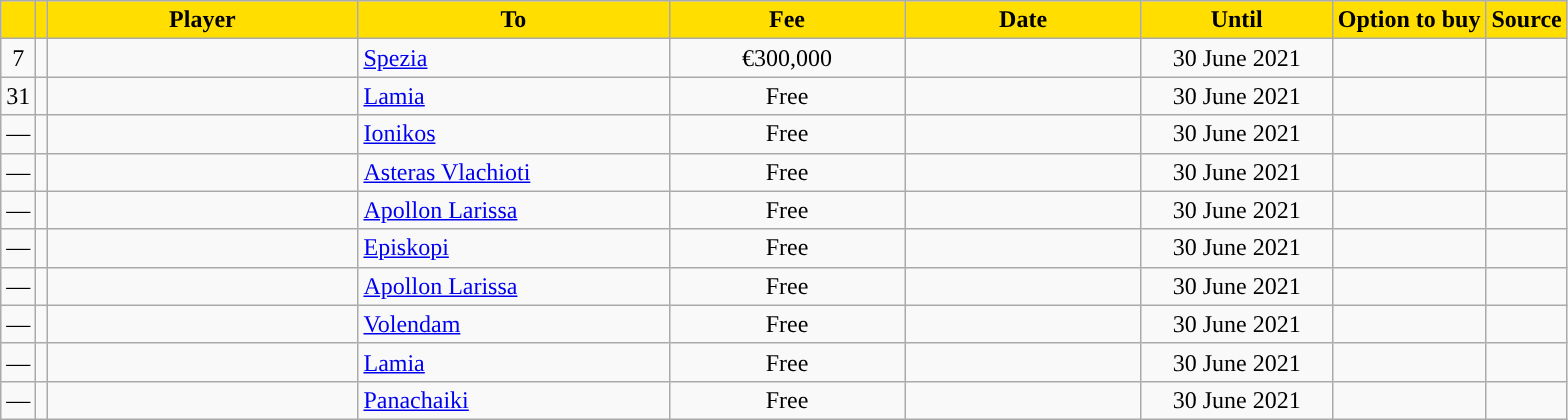<table class="wikitable sortable">
<tr>
<th style="background:#FFDE00"></th>
<th style="background:#FFDE00"></th>
<th width=200 style="background:#FFDE00">Player</th>
<th width=200 style="background:#FFDE00">To</th>
<th width=150 style="background:#FFDE00">Fee</th>
<th width=150 style="background:#FFDE00">Date</th>
<th width=120 style="background:#FFDE00">Until</th>
<th style="background:#FFDE00">Option to buy</th>
<th style="background:#FFDE00">Source</th>
</tr>
<tr>
<td align=center>7</td>
<td align=center></td>
<td></td>
<td> <a href='#'>Spezia</a></td>
<td align=center>€300,000</td>
<td align=center></td>
<td align=center>30 June 2021</td>
<td align=center></td>
<td align=center></td>
</tr>
<tr>
<td align=center>31</td>
<td align=center></td>
<td></td>
<td> <a href='#'>Lamia</a></td>
<td align=center>Free</td>
<td align=center></td>
<td align=center>30 June 2021</td>
<td align=center></td>
<td align=center></td>
</tr>
<tr>
<td align=center>—</td>
<td align=center></td>
<td></td>
<td> <a href='#'>Ionikos</a></td>
<td align=center>Free</td>
<td align=center></td>
<td align=center>30 June 2021</td>
<td align=center></td>
<td align=center></td>
</tr>
<tr>
<td align=center>—</td>
<td align=center></td>
<td></td>
<td> <a href='#'>Asteras Vlachioti</a></td>
<td align=center>Free</td>
<td align=center></td>
<td align=center>30 June 2021</td>
<td align=center></td>
<td align=center></td>
</tr>
<tr>
<td align=center>—</td>
<td align=center></td>
<td></td>
<td> <a href='#'>Apollon Larissa</a></td>
<td align=center>Free</td>
<td align=center></td>
<td align=center>30 June 2021</td>
<td align=center></td>
<td align=center></td>
</tr>
<tr>
<td align=center>—</td>
<td align=center></td>
<td></td>
<td> <a href='#'>Episkopi</a></td>
<td align=center>Free</td>
<td align=center></td>
<td align=center>30 June 2021</td>
<td align=center></td>
<td align=center></td>
</tr>
<tr>
<td align=center>—</td>
<td align=center></td>
<td></td>
<td> <a href='#'>Apollon Larissa</a></td>
<td align=center>Free</td>
<td align=center></td>
<td align=center>30 June 2021</td>
<td align=center></td>
<td align=center></td>
</tr>
<tr>
<td align=center>—</td>
<td align=center></td>
<td></td>
<td> <a href='#'>Volendam</a></td>
<td align=center>Free</td>
<td align=center></td>
<td align=center>30 June 2021</td>
<td align=center></td>
<td align=center></td>
</tr>
<tr>
<td align=center>—</td>
<td align=center></td>
<td></td>
<td> <a href='#'>Lamia</a></td>
<td align=center>Free</td>
<td align=center></td>
<td align=center>30 June 2021</td>
<td align=center></td>
<td align=center></td>
</tr>
<tr>
<td align=center>—</td>
<td align=center></td>
<td></td>
<td> <a href='#'>Panachaiki</a></td>
<td align=center>Free</td>
<td align=center></td>
<td align=center>30 June 2021</td>
<td align=center></td>
<td align=center></td>
</tr>
</table>
